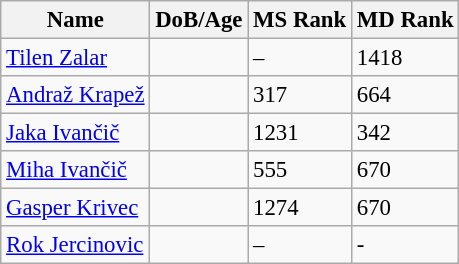<table class="wikitable" style="text-align: left; font-size:95%;">
<tr>
<th>Name</th>
<th>DoB/Age</th>
<th>MS Rank</th>
<th>MD Rank</th>
</tr>
<tr>
<td><a href='#'>Tilen Zalar</a></td>
<td></td>
<td>–</td>
<td>1418</td>
</tr>
<tr>
<td><a href='#'>Andraž Krapež</a></td>
<td></td>
<td>317</td>
<td>664</td>
</tr>
<tr>
<td><a href='#'>Jaka Ivančič</a></td>
<td></td>
<td>1231</td>
<td>342</td>
</tr>
<tr>
<td><a href='#'>Miha Ivančič</a></td>
<td></td>
<td>555</td>
<td>670</td>
</tr>
<tr>
<td><a href='#'>Gasper Krivec</a></td>
<td></td>
<td>1274</td>
<td>670</td>
</tr>
<tr>
<td><a href='#'>Rok Jercinovic</a></td>
<td></td>
<td>–</td>
<td>-</td>
</tr>
</table>
